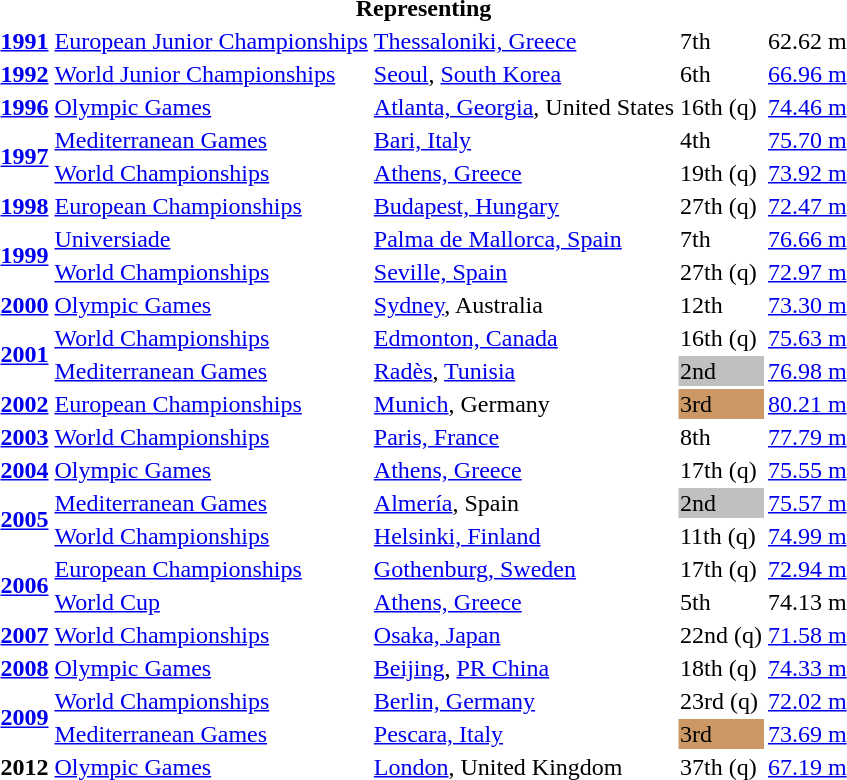<table>
<tr>
<th colspan="5">Representing </th>
</tr>
<tr>
<td><strong><a href='#'>1991</a></strong></td>
<td><a href='#'>European Junior Championships</a></td>
<td><a href='#'>Thessaloniki, Greece</a></td>
<td>7th</td>
<td>62.62 m</td>
</tr>
<tr>
<td><strong><a href='#'>1992</a></strong></td>
<td><a href='#'>World Junior Championships</a></td>
<td><a href='#'>Seoul</a>, <a href='#'>South Korea</a></td>
<td>6th</td>
<td><a href='#'>66.96 m</a></td>
</tr>
<tr>
<td><strong><a href='#'>1996</a></strong></td>
<td><a href='#'>Olympic Games</a></td>
<td><a href='#'>Atlanta, Georgia</a>, United States</td>
<td>16th (q)</td>
<td><a href='#'>74.46 m</a></td>
</tr>
<tr>
<td rowspan=2><strong><a href='#'>1997</a></strong></td>
<td><a href='#'>Mediterranean Games</a></td>
<td><a href='#'>Bari, Italy</a></td>
<td>4th</td>
<td><a href='#'>75.70 m</a></td>
</tr>
<tr>
<td><a href='#'>World Championships</a></td>
<td><a href='#'>Athens, Greece</a></td>
<td>19th (q)</td>
<td><a href='#'>73.92 m</a></td>
</tr>
<tr>
<td><strong><a href='#'>1998</a></strong></td>
<td><a href='#'>European Championships</a></td>
<td><a href='#'>Budapest, Hungary</a></td>
<td>27th (q)</td>
<td><a href='#'>72.47 m</a></td>
</tr>
<tr>
<td rowspan=2><strong><a href='#'>1999</a></strong></td>
<td><a href='#'>Universiade</a></td>
<td><a href='#'>Palma de Mallorca, Spain</a></td>
<td>7th</td>
<td><a href='#'>76.66 m</a></td>
</tr>
<tr>
<td><a href='#'>World Championships</a></td>
<td><a href='#'>Seville, Spain</a></td>
<td>27th (q)</td>
<td><a href='#'>72.97 m</a></td>
</tr>
<tr>
<td><strong><a href='#'>2000</a></strong></td>
<td><a href='#'>Olympic Games</a></td>
<td><a href='#'>Sydney</a>, Australia</td>
<td>12th</td>
<td><a href='#'>73.30 m</a></td>
</tr>
<tr>
<td rowspan=2><strong><a href='#'>2001</a></strong></td>
<td><a href='#'>World Championships</a></td>
<td><a href='#'>Edmonton, Canada</a></td>
<td>16th (q)</td>
<td><a href='#'>75.63 m</a></td>
</tr>
<tr>
<td><a href='#'>Mediterranean Games</a></td>
<td><a href='#'>Radès</a>, <a href='#'>Tunisia</a></td>
<td bgcolor="silver">2nd</td>
<td><a href='#'>76.98 m</a></td>
</tr>
<tr>
<td><strong><a href='#'>2002</a></strong></td>
<td><a href='#'>European Championships</a></td>
<td><a href='#'>Munich</a>, Germany</td>
<td bgcolor="cc9966">3rd</td>
<td><a href='#'>80.21 m</a></td>
</tr>
<tr>
<td><strong><a href='#'>2003</a></strong></td>
<td><a href='#'>World Championships</a></td>
<td><a href='#'>Paris, France</a></td>
<td>8th</td>
<td><a href='#'>77.79 m</a></td>
</tr>
<tr>
<td><strong><a href='#'>2004</a></strong></td>
<td><a href='#'>Olympic Games</a></td>
<td><a href='#'>Athens, Greece</a></td>
<td>17th (q)</td>
<td><a href='#'>75.55 m</a></td>
</tr>
<tr>
<td rowspan=2><strong><a href='#'>2005</a></strong></td>
<td><a href='#'>Mediterranean Games</a></td>
<td><a href='#'>Almería</a>, Spain</td>
<td bgcolor="silver">2nd</td>
<td><a href='#'>75.57 m</a></td>
</tr>
<tr>
<td><a href='#'>World Championships</a></td>
<td><a href='#'>Helsinki, Finland</a></td>
<td>11th (q)</td>
<td><a href='#'>74.99 m</a></td>
</tr>
<tr>
<td rowspan=2><strong><a href='#'>2006</a></strong></td>
<td><a href='#'>European Championships</a></td>
<td><a href='#'>Gothenburg, Sweden</a></td>
<td>17th (q)</td>
<td><a href='#'>72.94 m</a></td>
</tr>
<tr>
<td><a href='#'>World Cup</a></td>
<td><a href='#'>Athens, Greece</a></td>
<td>5th</td>
<td>74.13 m</td>
</tr>
<tr>
<td><strong><a href='#'>2007</a></strong></td>
<td><a href='#'>World Championships</a></td>
<td><a href='#'>Osaka, Japan</a></td>
<td>22nd (q)</td>
<td><a href='#'>71.58 m</a></td>
</tr>
<tr>
<td><strong><a href='#'>2008</a></strong></td>
<td><a href='#'>Olympic Games</a></td>
<td><a href='#'>Beijing</a>, <a href='#'>PR China</a></td>
<td>18th (q)</td>
<td><a href='#'>74.33 m</a></td>
</tr>
<tr>
<td rowspan=2><strong><a href='#'>2009</a></strong></td>
<td><a href='#'>World Championships</a></td>
<td><a href='#'>Berlin, Germany</a></td>
<td>23rd (q)</td>
<td><a href='#'>72.02 m</a></td>
</tr>
<tr>
<td><a href='#'>Mediterranean Games</a></td>
<td><a href='#'>Pescara, Italy</a></td>
<td bgcolor="cc9966">3rd</td>
<td><a href='#'>73.69 m</a></td>
</tr>
<tr>
<td><strong>2012</strong></td>
<td><a href='#'>Olympic Games</a></td>
<td><a href='#'>London</a>, United Kingdom</td>
<td>37th (q)</td>
<td><a href='#'>67.19 m</a></td>
</tr>
</table>
